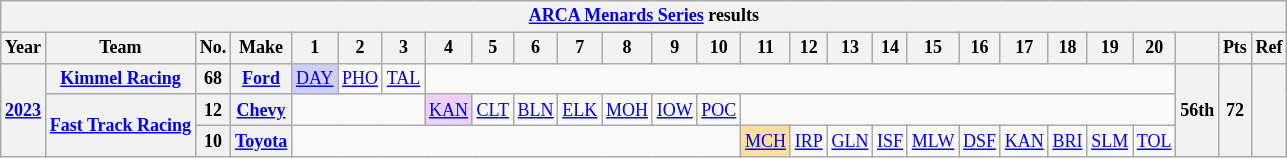<table class="wikitable" style="text-align:center; font-size:75%">
<tr>
<th colspan="27"><a href='#'>ARCA Menards Series</a> results</th>
</tr>
<tr>
<th>Year</th>
<th>Team</th>
<th>No.</th>
<th>Make</th>
<th>1</th>
<th>2</th>
<th>3</th>
<th>4</th>
<th>5</th>
<th>6</th>
<th>7</th>
<th>8</th>
<th>9</th>
<th>10</th>
<th>11</th>
<th>12</th>
<th>13</th>
<th>14</th>
<th>15</th>
<th>16</th>
<th>17</th>
<th>18</th>
<th>19</th>
<th>20</th>
<th></th>
<th>Pts</th>
<th>Ref</th>
</tr>
<tr>
<th rowspan=3><a href='#'>2023</a></th>
<th><a href='#'>Kimmel Racing</a></th>
<th>68</th>
<th><a href='#'>Ford</a></th>
<td style="background:#CFCFFF;"><a href='#'>DAY</a><br></td>
<td><a href='#'>PHO</a></td>
<td><a href='#'>TAL</a></td>
<td colspan=17></td>
<th rowspan=3>56th</th>
<th rowspan=3>72</th>
<th rowspan=3></th>
</tr>
<tr>
<th rowspan=2><a href='#'>Fast Track Racing</a></th>
<th>12</th>
<th><a href='#'>Chevy</a></th>
<td colspan=3></td>
<td style="background:#EFCFFF;"><a href='#'>KAN</a><br></td>
<td><a href='#'>CLT</a></td>
<td><a href='#'>BLN</a></td>
<td><a href='#'>ELK</a></td>
<td><a href='#'>MOH</a></td>
<td><a href='#'>IOW</a></td>
<td><a href='#'>POC</a></td>
<td colspan=10></td>
</tr>
<tr>
<th>10</th>
<th><a href='#'>Toyota</a></th>
<td colspan=10></td>
<td style="background:#FFDF9F;"><a href='#'>MCH</a><br></td>
<td><a href='#'>IRP</a></td>
<td><a href='#'>GLN</a></td>
<td><a href='#'>ISF</a></td>
<td><a href='#'>MLW</a></td>
<td><a href='#'>DSF</a></td>
<td><a href='#'>KAN</a></td>
<td><a href='#'>BRI</a></td>
<td><a href='#'>SLM</a></td>
<td><a href='#'>TOL</a></td>
</tr>
</table>
